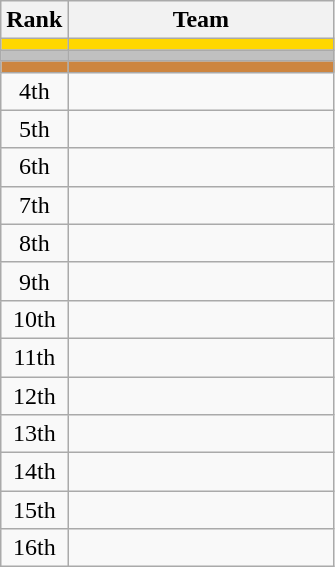<table class=wikitable style="text-align:center;">
<tr>
<th>Rank</th>
<th width=170>Team</th>
</tr>
<tr bgcolor=gold>
<td></td>
<td align=left></td>
</tr>
<tr bgcolor=silver>
<td></td>
<td align=left></td>
</tr>
<tr bgcolor=peru>
<td></td>
<td align=left></td>
</tr>
<tr>
<td>4th</td>
<td align=left></td>
</tr>
<tr>
<td>5th</td>
<td align=left></td>
</tr>
<tr>
<td>6th</td>
<td align=left></td>
</tr>
<tr>
<td>7th</td>
<td align=left></td>
</tr>
<tr>
<td>8th</td>
<td align=left></td>
</tr>
<tr>
<td>9th</td>
<td align=left></td>
</tr>
<tr>
<td>10th</td>
<td align=left></td>
</tr>
<tr>
<td>11th</td>
<td align=left></td>
</tr>
<tr>
<td>12th</td>
<td align=left></td>
</tr>
<tr>
<td>13th</td>
<td align=left></td>
</tr>
<tr>
<td>14th</td>
<td align=left></td>
</tr>
<tr>
<td>15th</td>
<td align=left></td>
</tr>
<tr>
<td>16th</td>
<td align=left></td>
</tr>
</table>
